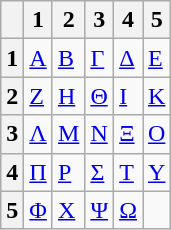<table class="wikitable">
<tr>
<th></th>
<th>1</th>
<th>2</th>
<th>3</th>
<th>4</th>
<th>5</th>
</tr>
<tr>
<th>1</th>
<td><a href='#'>Α</a></td>
<td><a href='#'>Β</a></td>
<td><a href='#'>Γ</a></td>
<td><a href='#'>Δ</a></td>
<td><a href='#'>Ε</a></td>
</tr>
<tr>
<th>2</th>
<td><a href='#'>Ζ</a></td>
<td><a href='#'>Η</a></td>
<td><a href='#'>Θ</a></td>
<td><a href='#'>Ι</a></td>
<td><a href='#'>Κ</a></td>
</tr>
<tr>
<th>3</th>
<td><a href='#'>Λ</a></td>
<td><a href='#'>Μ</a></td>
<td><a href='#'>Ν</a></td>
<td><a href='#'>Ξ</a></td>
<td><a href='#'>Ο</a></td>
</tr>
<tr>
<th>4</th>
<td><a href='#'>Π</a></td>
<td><a href='#'>Ρ</a></td>
<td><a href='#'>Σ</a></td>
<td><a href='#'>Τ</a></td>
<td><a href='#'>Υ</a></td>
</tr>
<tr>
<th>5</th>
<td><a href='#'>Φ</a></td>
<td><a href='#'>Χ</a></td>
<td><a href='#'>Ψ</a></td>
<td><a href='#'>Ω</a></td>
<td></td>
</tr>
</table>
